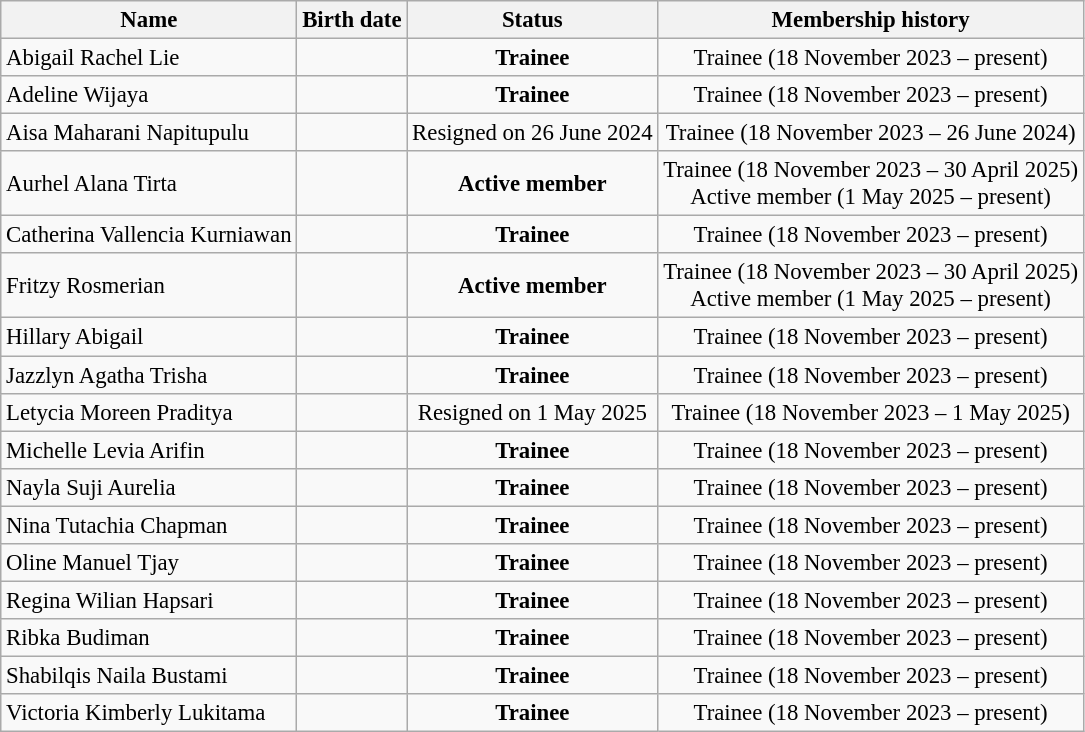<table class="wikitable sortable" style="font-size:95%;">
<tr>
<th>Name</th>
<th>Birth date</th>
<th>Status</th>
<th class="unsortable">Membership history</th>
</tr>
<tr>
<td>Abigail Rachel Lie</td>
<td></td>
<td style="text-align:center;"><strong>Trainee</strong></td>
<td style="text-align:center;">Trainee (18 November 2023 – present)</td>
</tr>
<tr>
<td>Adeline Wijaya</td>
<td></td>
<td style="text-align:center;"><strong>Trainee</strong></td>
<td style="text-align:center;">Trainee (18 November 2023 – present)</td>
</tr>
<tr>
<td>Aisa Maharani Napitupulu</td>
<td></td>
<td style="text-align:center;">Resigned on 26 June 2024</td>
<td style="text-align:center;">Trainee (18 November 2023 – 26 June 2024)</td>
</tr>
<tr>
<td>Aurhel Alana Tirta</td>
<td></td>
<td style="text-align:center;"><strong>Active member</strong></td>
<td style="text-align:center;">Trainee (18 November 2023 – 30 April 2025)<br>Active member (1 May 2025 – present)</td>
</tr>
<tr>
<td>Catherina Vallencia Kurniawan</td>
<td></td>
<td style="text-align:center;"><strong>Trainee</strong></td>
<td style="text-align:center;">Trainee (18 November 2023 – present)</td>
</tr>
<tr>
<td>Fritzy Rosmerian</td>
<td></td>
<td style="text-align:center;"><strong>Active member</strong></td>
<td style="text-align:center;">Trainee (18 November 2023 – 30 April 2025)<br>Active member (1 May 2025 – present)</td>
</tr>
<tr>
<td>Hillary Abigail</td>
<td></td>
<td style="text-align:center;"><strong>Trainee</strong></td>
<td style="text-align:center;">Trainee (18 November 2023 – present)</td>
</tr>
<tr>
<td>Jazzlyn Agatha Trisha</td>
<td></td>
<td style="text-align:center;"><strong>Trainee</strong></td>
<td style="text-align:center;">Trainee (18 November 2023 – present)</td>
</tr>
<tr>
<td>Letycia Moreen Praditya</td>
<td></td>
<td style="text-align:center;">Resigned on 1 May 2025</td>
<td style="text-align:center;">Trainee (18 November 2023 – 1 May 2025)</td>
</tr>
<tr>
<td>Michelle Levia Arifin</td>
<td></td>
<td style="text-align:center;"><strong>Trainee</strong></td>
<td style="text-align:center;">Trainee (18 November 2023 – present)</td>
</tr>
<tr>
<td> Nayla Suji Aurelia</td>
<td></td>
<td style="text-align:center;"><strong>Trainee</strong></td>
<td style="text-align:center;">Trainee (18 November 2023 – present)</td>
</tr>
<tr>
<td>Nina Tutachia Chapman</td>
<td></td>
<td style="text-align:center;"><strong>Trainee</strong></td>
<td style="text-align:center;">Trainee (18 November 2023 – present)</td>
</tr>
<tr>
<td>Oline Manuel Tjay</td>
<td></td>
<td style="text-align:center;"><strong>Trainee</strong></td>
<td style="text-align:center;">Trainee (18 November 2023 – present)</td>
</tr>
<tr>
<td>Regina Wilian Hapsari</td>
<td></td>
<td style="text-align:center;"><strong>Trainee</strong></td>
<td style="text-align:center;">Trainee (18 November 2023 – present)</td>
</tr>
<tr>
<td>Ribka Budiman</td>
<td></td>
<td style="text-align:center;"><strong>Trainee</strong></td>
<td style="text-align:center;">Trainee (18 November 2023 – present)</td>
</tr>
<tr>
<td>Shabilqis Naila Bustami</td>
<td></td>
<td style="text-align:center;"><strong>Trainee</strong></td>
<td style="text-align:center;">Trainee (18 November 2023 – present)</td>
</tr>
<tr>
<td>Victoria Kimberly Lukitama</td>
<td></td>
<td style="text-align:center;"><strong>Trainee</strong></td>
<td style="text-align:center;">Trainee (18 November 2023 – present)</td>
</tr>
</table>
